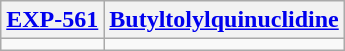<table class="wikitable">
<tr>
<th><a href='#'>EXP-561</a></th>
<th><a href='#'>Butyltolylquinuclidine</a></th>
</tr>
<tr>
<td></td>
<td></td>
</tr>
</table>
